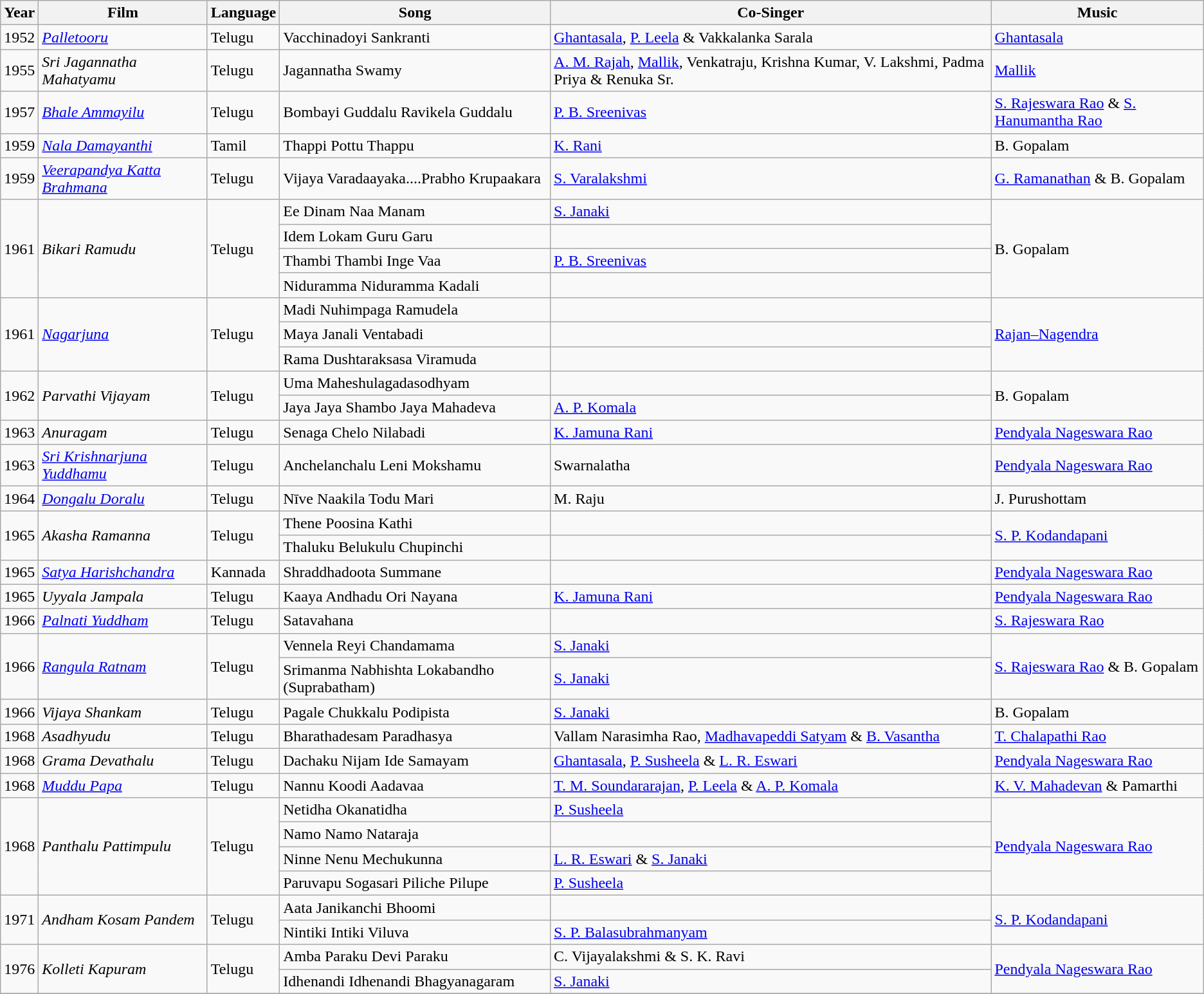<table class="wikitable sortable">
<tr>
<th>Year</th>
<th>Film</th>
<th>Language</th>
<th>Song</th>
<th>Co-Singer</th>
<th>Music</th>
</tr>
<tr>
<td>1952</td>
<td><em><a href='#'>Palletooru</a></em></td>
<td>Telugu</td>
<td>Vacchinadoyi Sankranti</td>
<td><a href='#'>Ghantasala</a>, <a href='#'>P. Leela</a> & Vakkalanka Sarala</td>
<td><a href='#'>Ghantasala</a></td>
</tr>
<tr>
<td>1955</td>
<td><em>Sri Jagannatha Mahatyamu</em></td>
<td>Telugu</td>
<td>Jagannatha Swamy</td>
<td><a href='#'>A. M. Rajah</a>, <a href='#'>Mallik</a>, Venkatraju, Krishna Kumar, V. Lakshmi, Padma Priya & Renuka Sr.</td>
<td><a href='#'>Mallik</a></td>
</tr>
<tr>
<td>1957</td>
<td><em><a href='#'>Bhale Ammayilu</a></em></td>
<td>Telugu</td>
<td>Bombayi Guddalu Ravikela Guddalu</td>
<td><a href='#'>P. B. Sreenivas</a></td>
<td><a href='#'>S. Rajeswara Rao</a> & <a href='#'>S. Hanumantha Rao</a></td>
</tr>
<tr>
<td>1959</td>
<td><em><a href='#'>Nala Damayanthi</a></em></td>
<td>Tamil</td>
<td>Thappi Pottu Thappu</td>
<td><a href='#'>K. Rani</a></td>
<td>B. Gopalam</td>
</tr>
<tr>
<td>1959</td>
<td><em><a href='#'>Veerapandya Katta Brahmana</a></em></td>
<td>Telugu</td>
<td>Vijaya Varadaayaka....Prabho Krupaakara</td>
<td><a href='#'>S. Varalakshmi</a></td>
<td><a href='#'>G. Ramanathan</a> & B. Gopalam</td>
</tr>
<tr>
<td rowspan=4>1961</td>
<td rowspan=4><em>Bikari Ramudu</em></td>
<td rowspan=4>Telugu</td>
<td>Ee Dinam Naa Manam</td>
<td><a href='#'>S. Janaki</a></td>
<td rowspan=4>B. Gopalam</td>
</tr>
<tr>
<td>Idem Lokam Guru Garu</td>
<td></td>
</tr>
<tr>
<td>Thambi Thambi Inge Vaa</td>
<td><a href='#'>P. B. Sreenivas</a></td>
</tr>
<tr>
<td>Niduramma Niduramma Kadali</td>
<td></td>
</tr>
<tr>
<td rowspan=3>1961</td>
<td rowspan=3><em><a href='#'>Nagarjuna</a></em></td>
<td rowspan=3>Telugu</td>
<td>Madi Nuhimpaga Ramudela</td>
<td></td>
<td rowspan=3><a href='#'>Rajan–Nagendra</a></td>
</tr>
<tr>
<td>Maya Janali Ventabadi</td>
<td></td>
</tr>
<tr>
<td>Rama Dushtaraksasa Viramuda</td>
<td></td>
</tr>
<tr>
<td rowspan=2>1962</td>
<td rowspan=2><em>Parvathi Vijayam</em></td>
<td rowspan=2>Telugu</td>
<td>Uma Maheshulagadasodhyam</td>
<td></td>
<td rowspan=2>B. Gopalam</td>
</tr>
<tr>
<td>Jaya Jaya Shambo Jaya Mahadeva</td>
<td><a href='#'>A. P. Komala</a></td>
</tr>
<tr>
<td>1963</td>
<td><em>Anuragam</em></td>
<td>Telugu</td>
<td>Senaga Chelo Nilabadi</td>
<td><a href='#'>K. Jamuna Rani</a></td>
<td><a href='#'>Pendyala Nageswara Rao</a></td>
</tr>
<tr>
<td>1963</td>
<td><em><a href='#'>Sri Krishnarjuna Yuddhamu</a></em></td>
<td>Telugu</td>
<td>Anchelanchalu Leni Mokshamu</td>
<td>Swarnalatha</td>
<td><a href='#'>Pendyala Nageswara Rao</a></td>
</tr>
<tr>
<td>1964</td>
<td><em><a href='#'>Dongalu Doralu</a></em></td>
<td>Telugu</td>
<td>Nīve Naakila Todu Mari</td>
<td>M. Raju</td>
<td>J. Purushottam</td>
</tr>
<tr>
<td rowspan=2>1965</td>
<td rowspan=2><em>Akasha Ramanna</em></td>
<td rowspan=2>Telugu</td>
<td>Thene Poosina Kathi</td>
<td></td>
<td rowspan=2><a href='#'>S. P. Kodandapani</a></td>
</tr>
<tr>
<td>Thaluku Belukulu Chupinchi</td>
<td></td>
</tr>
<tr>
<td>1965</td>
<td><em><a href='#'>Satya Harishchandra</a></em></td>
<td>Kannada</td>
<td>Shraddhadoota Summane</td>
<td></td>
<td><a href='#'>Pendyala Nageswara Rao</a></td>
</tr>
<tr>
<td>1965</td>
<td><em>Uyyala Jampala</em></td>
<td>Telugu</td>
<td>Kaaya Andhadu Ori Nayana</td>
<td><a href='#'>K. Jamuna Rani</a></td>
<td><a href='#'>Pendyala Nageswara Rao</a></td>
</tr>
<tr>
<td>1966</td>
<td><em><a href='#'>Palnati Yuddham</a></em></td>
<td>Telugu</td>
<td>Satavahana</td>
<td></td>
<td><a href='#'>S. Rajeswara Rao</a></td>
</tr>
<tr>
<td rowspan=2>1966</td>
<td rowspan=2><em><a href='#'>Rangula Ratnam</a></em></td>
<td rowspan=2>Telugu</td>
<td>Vennela Reyi Chandamama</td>
<td><a href='#'>S. Janaki</a></td>
<td rowspan=2><a href='#'>S. Rajeswara Rao</a> & B. Gopalam</td>
</tr>
<tr>
<td>Srimanma Nabhishta Lokabandho (Suprabatham)</td>
<td><a href='#'>S. Janaki</a></td>
</tr>
<tr>
<td>1966</td>
<td><em>Vijaya Shankam</em></td>
<td>Telugu</td>
<td>Pagale Chukkalu Podipista</td>
<td><a href='#'>S. Janaki</a></td>
<td>B. Gopalam</td>
</tr>
<tr>
<td>1968</td>
<td><em>Asadhyudu</em></td>
<td>Telugu</td>
<td>Bharathadesam Paradhasya</td>
<td>Vallam Narasimha Rao, <a href='#'>Madhavapeddi Satyam</a> & <a href='#'>B. Vasantha</a></td>
<td><a href='#'>T. Chalapathi Rao</a></td>
</tr>
<tr>
<td>1968</td>
<td><em>Grama Devathalu</em></td>
<td>Telugu</td>
<td>Dachaku Nijam Ide Samayam</td>
<td><a href='#'>Ghantasala</a>, <a href='#'>P. Susheela</a> & <a href='#'>L. R. Eswari</a></td>
<td><a href='#'>Pendyala Nageswara Rao</a></td>
</tr>
<tr>
<td>1968</td>
<td><em><a href='#'>Muddu Papa</a></em></td>
<td>Telugu</td>
<td>Nannu Koodi Aadavaa</td>
<td><a href='#'>T. M. Soundararajan</a>, <a href='#'>P. Leela</a> & <a href='#'>A. P. Komala</a></td>
<td><a href='#'>K. V. Mahadevan</a> & Pamarthi</td>
</tr>
<tr>
<td rowspan=4>1968</td>
<td rowspan=4><em>Panthalu Pattimpulu</em></td>
<td rowspan=4>Telugu</td>
<td>Netidha Okanatidha</td>
<td><a href='#'>P. Susheela</a></td>
<td rowspan=4><a href='#'>Pendyala Nageswara Rao</a></td>
</tr>
<tr>
<td>Namo Namo Nataraja</td>
<td></td>
</tr>
<tr>
<td>Ninne Nenu Mechukunna</td>
<td><a href='#'>L. R. Eswari</a> & <a href='#'>S. Janaki</a></td>
</tr>
<tr>
<td>Paruvapu Sogasari Piliche Pilupe</td>
<td><a href='#'>P. Susheela</a></td>
</tr>
<tr>
<td rowspan=2>1971</td>
<td rowspan=2><em>Andham Kosam Pandem</em></td>
<td rowspan=2>Telugu</td>
<td>Aata Janikanchi Bhoomi</td>
<td></td>
<td rowspan=2><a href='#'>S. P. Kodandapani</a></td>
</tr>
<tr>
<td>Nintiki Intiki Viluva</td>
<td><a href='#'>S. P. Balasubrahmanyam</a></td>
</tr>
<tr>
<td rowspan=2>1976</td>
<td rowspan=2><em>Kolleti Kapuram</em></td>
<td rowspan=2>Telugu</td>
<td>Amba Paraku Devi Paraku</td>
<td>C. Vijayalakshmi  & S. K. Ravi</td>
<td rowspan=2><a href='#'>Pendyala Nageswara Rao</a></td>
</tr>
<tr>
<td>Idhenandi Idhenandi Bhagyanagaram</td>
<td><a href='#'>S. Janaki</a></td>
</tr>
<tr>
</tr>
</table>
